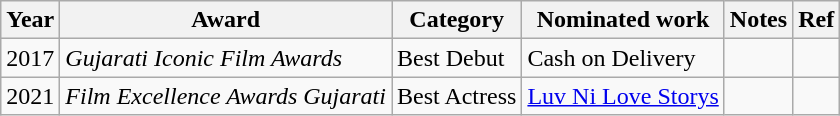<table class="wikitable">
<tr>
<th>Year</th>
<th>Award</th>
<th>Category</th>
<th>Nominated work</th>
<th>Notes</th>
<th>Ref</th>
</tr>
<tr>
<td>2017</td>
<td><em>Gujarati Iconic Film Awards</em></td>
<td>Best Debut</td>
<td>Cash on Delivery</td>
<td></td>
<td></td>
</tr>
<tr>
<td>2021</td>
<td><em>Film Excellence Awards Gujarati</em></td>
<td>Best Actress</td>
<td><a href='#'>Luv Ni Love Storys</a></td>
<td></td>
</tr>
</table>
